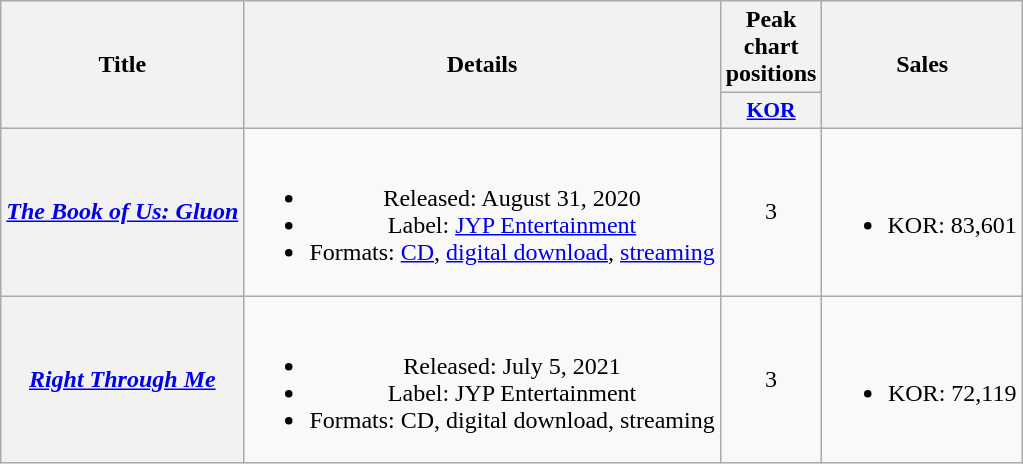<table class="wikitable plainrowheaders" style="text-align:center;">
<tr>
<th scope="col" rowspan="2">Title</th>
<th scope="col" rowspan="2">Details</th>
<th scope="col" colspan="1">Peak<br>chart<br>positions</th>
<th scope="col" rowspan="2">Sales</th>
</tr>
<tr>
<th scope="col" style="width:3em;font-size:90%;"><a href='#'>KOR</a><br></th>
</tr>
<tr>
<th scope="row"><em><a href='#'>The Book of Us: Gluon</a></em></th>
<td><br><ul><li>Released: August 31, 2020</li><li>Label: <a href='#'>JYP Entertainment</a></li><li>Formats: <a href='#'>CD</a>, <a href='#'>digital download</a>, <a href='#'>streaming</a></li></ul></td>
<td>3</td>
<td><br><ul><li>KOR: 83,601</li></ul></td>
</tr>
<tr>
<th scope="row"><em><a href='#'>Right Through Me</a></em></th>
<td><br><ul><li>Released: July 5, 2021</li><li>Label: JYP Entertainment</li><li>Formats: CD, digital download, streaming</li></ul></td>
<td>3</td>
<td><br><ul><li>KOR: 72,119</li></ul></td>
</tr>
</table>
